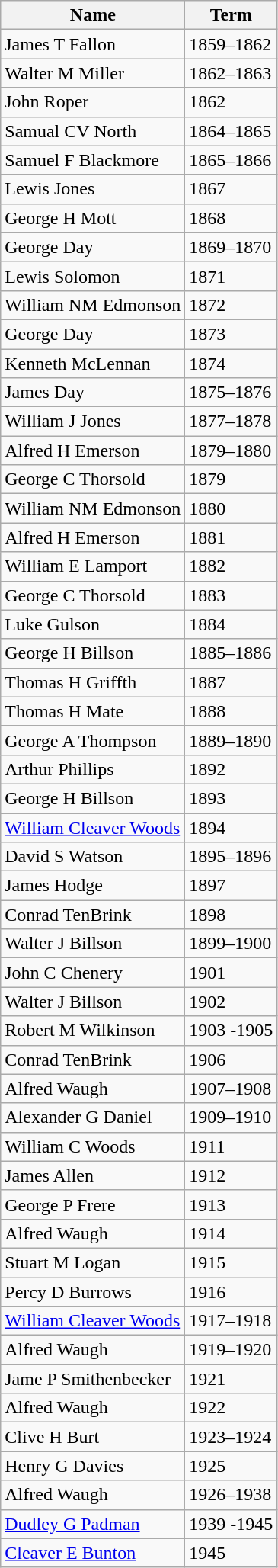<table class="wikitable">
<tr>
<th>Name</th>
<th>Term</th>
</tr>
<tr>
<td>James T Fallon</td>
<td>1859–1862</td>
</tr>
<tr>
<td>Walter M Miller</td>
<td>1862–1863</td>
</tr>
<tr>
<td>John Roper</td>
<td>1862</td>
</tr>
<tr>
<td>Samual CV North</td>
<td>1864–1865</td>
</tr>
<tr>
<td>Samuel F Blackmore</td>
<td>1865–1866</td>
</tr>
<tr>
<td>Lewis Jones</td>
<td>1867</td>
</tr>
<tr>
<td>George H Mott</td>
<td>1868</td>
</tr>
<tr>
<td>George Day</td>
<td>1869–1870</td>
</tr>
<tr>
<td>Lewis Solomon</td>
<td>1871</td>
</tr>
<tr>
<td>William NM Edmonson</td>
<td>1872</td>
</tr>
<tr>
<td>George Day</td>
<td>1873</td>
</tr>
<tr>
<td>Kenneth McLennan</td>
<td>1874</td>
</tr>
<tr>
<td>James Day</td>
<td>1875–1876</td>
</tr>
<tr>
<td>William J Jones</td>
<td>1877–1878</td>
</tr>
<tr>
<td>Alfred H Emerson</td>
<td>1879–1880</td>
</tr>
<tr>
<td>George C Thorsold</td>
<td>1879</td>
</tr>
<tr>
<td>William NM Edmonson</td>
<td>1880</td>
</tr>
<tr>
<td>Alfred H Emerson</td>
<td>1881</td>
</tr>
<tr>
<td>William E Lamport</td>
<td>1882</td>
</tr>
<tr>
<td>George C Thorsold</td>
<td>1883</td>
</tr>
<tr>
<td>Luke Gulson</td>
<td>1884</td>
</tr>
<tr>
<td>George H Billson</td>
<td>1885–1886</td>
</tr>
<tr>
<td>Thomas H Griffth</td>
<td>1887</td>
</tr>
<tr>
<td>Thomas H Mate</td>
<td>1888</td>
</tr>
<tr>
<td>George A Thompson</td>
<td>1889–1890</td>
</tr>
<tr>
<td>Arthur Phillips</td>
<td>1892</td>
</tr>
<tr>
<td>George H Billson</td>
<td>1893</td>
</tr>
<tr>
<td><a href='#'>William Cleaver Woods</a></td>
<td>1894</td>
</tr>
<tr>
<td>David S Watson</td>
<td>1895–1896</td>
</tr>
<tr>
<td>James Hodge</td>
<td>1897</td>
</tr>
<tr>
<td>Conrad TenBrink</td>
<td>1898</td>
</tr>
<tr>
<td>Walter J Billson</td>
<td>1899–1900</td>
</tr>
<tr>
<td>John C Chenery</td>
<td>1901</td>
</tr>
<tr>
<td>Walter J Billson</td>
<td>1902</td>
</tr>
<tr>
<td>Robert M Wilkinson</td>
<td>1903 -1905</td>
</tr>
<tr>
<td>Conrad TenBrink</td>
<td>1906</td>
</tr>
<tr>
<td>Alfred Waugh</td>
<td>1907–1908</td>
</tr>
<tr>
<td>Alexander G Daniel</td>
<td>1909–1910</td>
</tr>
<tr>
<td>William C Woods</td>
<td>1911</td>
</tr>
<tr>
<td>James Allen</td>
<td>1912</td>
</tr>
<tr>
<td>George P Frere</td>
<td>1913</td>
</tr>
<tr>
<td>Alfred Waugh</td>
<td>1914</td>
</tr>
<tr>
<td>Stuart M Logan</td>
<td>1915</td>
</tr>
<tr>
<td>Percy D Burrows</td>
<td>1916</td>
</tr>
<tr>
<td><a href='#'>William Cleaver Woods</a></td>
<td>1917–1918</td>
</tr>
<tr>
<td>Alfred Waugh</td>
<td>1919–1920</td>
</tr>
<tr>
<td>Jame P Smithenbecker</td>
<td>1921</td>
</tr>
<tr>
<td>Alfred Waugh</td>
<td>1922</td>
</tr>
<tr>
<td>Clive H Burt</td>
<td>1923–1924</td>
</tr>
<tr>
<td>Henry G Davies</td>
<td>1925</td>
</tr>
<tr>
<td>Alfred Waugh</td>
<td>1926–1938</td>
</tr>
<tr>
<td><a href='#'>Dudley G Padman</a></td>
<td>1939 -1945</td>
</tr>
<tr>
<td><a href='#'>Cleaver E Bunton</a></td>
<td>1945</td>
</tr>
</table>
